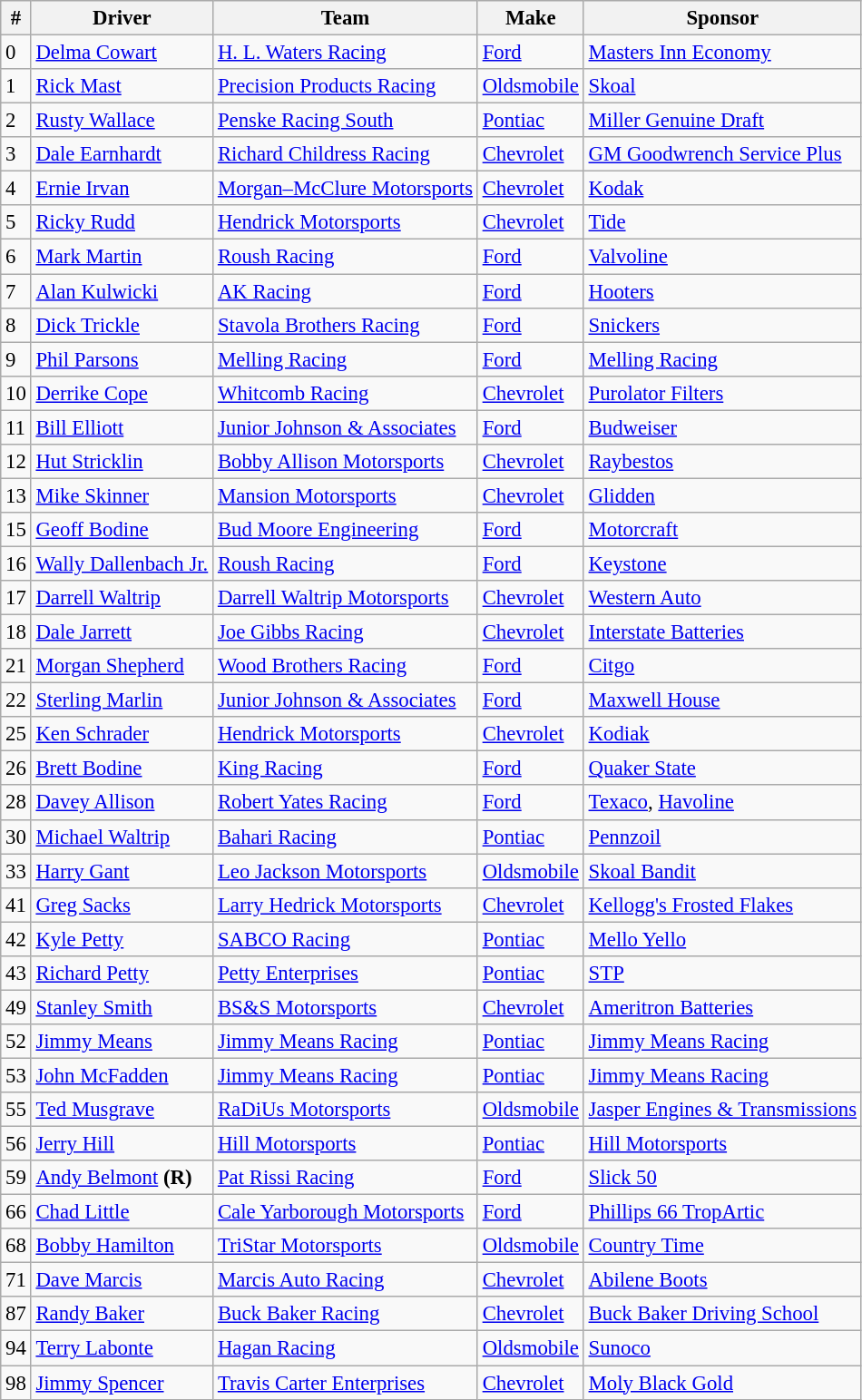<table class="wikitable" style="font-size:95%">
<tr>
<th>#</th>
<th>Driver</th>
<th>Team</th>
<th>Make</th>
<th>Sponsor</th>
</tr>
<tr>
<td>0</td>
<td><a href='#'>Delma Cowart</a></td>
<td><a href='#'>H. L. Waters Racing</a></td>
<td><a href='#'>Ford</a></td>
<td><a href='#'>Masters Inn Economy</a></td>
</tr>
<tr>
<td>1</td>
<td><a href='#'>Rick Mast</a></td>
<td><a href='#'>Precision Products Racing</a></td>
<td><a href='#'>Oldsmobile</a></td>
<td><a href='#'>Skoal</a></td>
</tr>
<tr>
<td>2</td>
<td><a href='#'>Rusty Wallace</a></td>
<td><a href='#'>Penske Racing South</a></td>
<td><a href='#'>Pontiac</a></td>
<td><a href='#'>Miller Genuine Draft</a></td>
</tr>
<tr>
<td>3</td>
<td><a href='#'>Dale Earnhardt</a></td>
<td><a href='#'>Richard Childress Racing</a></td>
<td><a href='#'>Chevrolet</a></td>
<td><a href='#'>GM Goodwrench Service Plus</a></td>
</tr>
<tr>
<td>4</td>
<td><a href='#'>Ernie Irvan</a></td>
<td><a href='#'>Morgan–McClure Motorsports</a></td>
<td><a href='#'>Chevrolet</a></td>
<td><a href='#'>Kodak</a></td>
</tr>
<tr>
<td>5</td>
<td><a href='#'>Ricky Rudd</a></td>
<td><a href='#'>Hendrick Motorsports</a></td>
<td><a href='#'>Chevrolet</a></td>
<td><a href='#'>Tide</a></td>
</tr>
<tr>
<td>6</td>
<td><a href='#'>Mark Martin</a></td>
<td><a href='#'>Roush Racing</a></td>
<td><a href='#'>Ford</a></td>
<td><a href='#'>Valvoline</a></td>
</tr>
<tr>
<td>7</td>
<td><a href='#'>Alan Kulwicki</a></td>
<td><a href='#'>AK Racing</a></td>
<td><a href='#'>Ford</a></td>
<td><a href='#'>Hooters</a></td>
</tr>
<tr>
<td>8</td>
<td><a href='#'>Dick Trickle</a></td>
<td><a href='#'>Stavola Brothers Racing</a></td>
<td><a href='#'>Ford</a></td>
<td><a href='#'>Snickers</a></td>
</tr>
<tr>
<td>9</td>
<td><a href='#'>Phil Parsons</a></td>
<td><a href='#'>Melling Racing</a></td>
<td><a href='#'>Ford</a></td>
<td><a href='#'>Melling Racing</a></td>
</tr>
<tr>
<td>10</td>
<td><a href='#'>Derrike Cope</a></td>
<td><a href='#'>Whitcomb Racing</a></td>
<td><a href='#'>Chevrolet</a></td>
<td><a href='#'>Purolator Filters</a></td>
</tr>
<tr>
<td>11</td>
<td><a href='#'>Bill Elliott</a></td>
<td><a href='#'>Junior Johnson & Associates</a></td>
<td><a href='#'>Ford</a></td>
<td><a href='#'>Budweiser</a></td>
</tr>
<tr>
<td>12</td>
<td><a href='#'>Hut Stricklin</a></td>
<td><a href='#'>Bobby Allison Motorsports</a></td>
<td><a href='#'>Chevrolet</a></td>
<td><a href='#'>Raybestos</a></td>
</tr>
<tr>
<td>13</td>
<td><a href='#'>Mike Skinner</a></td>
<td><a href='#'>Mansion Motorsports</a></td>
<td><a href='#'>Chevrolet</a></td>
<td><a href='#'>Glidden</a></td>
</tr>
<tr>
<td>15</td>
<td><a href='#'>Geoff Bodine</a></td>
<td><a href='#'>Bud Moore Engineering</a></td>
<td><a href='#'>Ford</a></td>
<td><a href='#'>Motorcraft</a></td>
</tr>
<tr>
<td>16</td>
<td><a href='#'>Wally Dallenbach Jr.</a></td>
<td><a href='#'>Roush Racing</a></td>
<td><a href='#'>Ford</a></td>
<td><a href='#'>Keystone</a></td>
</tr>
<tr>
<td>17</td>
<td><a href='#'>Darrell Waltrip</a></td>
<td><a href='#'>Darrell Waltrip Motorsports</a></td>
<td><a href='#'>Chevrolet</a></td>
<td><a href='#'>Western Auto</a></td>
</tr>
<tr>
<td>18</td>
<td><a href='#'>Dale Jarrett</a></td>
<td><a href='#'>Joe Gibbs Racing</a></td>
<td><a href='#'>Chevrolet</a></td>
<td><a href='#'>Interstate Batteries</a></td>
</tr>
<tr>
<td>21</td>
<td><a href='#'>Morgan Shepherd</a></td>
<td><a href='#'>Wood Brothers Racing</a></td>
<td><a href='#'>Ford</a></td>
<td><a href='#'>Citgo</a></td>
</tr>
<tr>
<td>22</td>
<td><a href='#'>Sterling Marlin</a></td>
<td><a href='#'>Junior Johnson & Associates</a></td>
<td><a href='#'>Ford</a></td>
<td><a href='#'>Maxwell House</a></td>
</tr>
<tr>
<td>25</td>
<td><a href='#'>Ken Schrader</a></td>
<td><a href='#'>Hendrick Motorsports</a></td>
<td><a href='#'>Chevrolet</a></td>
<td><a href='#'>Kodiak</a></td>
</tr>
<tr>
<td>26</td>
<td><a href='#'>Brett Bodine</a></td>
<td><a href='#'>King Racing</a></td>
<td><a href='#'>Ford</a></td>
<td><a href='#'>Quaker State</a></td>
</tr>
<tr>
<td>28</td>
<td><a href='#'>Davey Allison</a></td>
<td><a href='#'>Robert Yates Racing</a></td>
<td><a href='#'>Ford</a></td>
<td><a href='#'>Texaco</a>, <a href='#'>Havoline</a></td>
</tr>
<tr>
<td>30</td>
<td><a href='#'>Michael Waltrip</a></td>
<td><a href='#'>Bahari Racing</a></td>
<td><a href='#'>Pontiac</a></td>
<td><a href='#'>Pennzoil</a></td>
</tr>
<tr>
<td>33</td>
<td><a href='#'>Harry Gant</a></td>
<td><a href='#'>Leo Jackson Motorsports</a></td>
<td><a href='#'>Oldsmobile</a></td>
<td><a href='#'>Skoal Bandit</a></td>
</tr>
<tr>
<td>41</td>
<td><a href='#'>Greg Sacks</a></td>
<td><a href='#'>Larry Hedrick Motorsports</a></td>
<td><a href='#'>Chevrolet</a></td>
<td><a href='#'>Kellogg's Frosted Flakes</a></td>
</tr>
<tr>
<td>42</td>
<td><a href='#'>Kyle Petty</a></td>
<td><a href='#'>SABCO Racing</a></td>
<td><a href='#'>Pontiac</a></td>
<td><a href='#'>Mello Yello</a></td>
</tr>
<tr>
<td>43</td>
<td><a href='#'>Richard Petty</a></td>
<td><a href='#'>Petty Enterprises</a></td>
<td><a href='#'>Pontiac</a></td>
<td><a href='#'>STP</a></td>
</tr>
<tr>
<td>49</td>
<td><a href='#'>Stanley Smith</a></td>
<td><a href='#'>BS&S Motorsports</a></td>
<td><a href='#'>Chevrolet</a></td>
<td><a href='#'>Ameritron Batteries</a></td>
</tr>
<tr>
<td>52</td>
<td><a href='#'>Jimmy Means</a></td>
<td><a href='#'>Jimmy Means Racing</a></td>
<td><a href='#'>Pontiac</a></td>
<td><a href='#'>Jimmy Means Racing</a></td>
</tr>
<tr>
<td>53</td>
<td><a href='#'>John McFadden</a></td>
<td><a href='#'>Jimmy Means Racing</a></td>
<td><a href='#'>Pontiac</a></td>
<td><a href='#'>Jimmy Means Racing</a></td>
</tr>
<tr>
<td>55</td>
<td><a href='#'>Ted Musgrave</a></td>
<td><a href='#'>RaDiUs Motorsports</a></td>
<td><a href='#'>Oldsmobile</a></td>
<td><a href='#'>Jasper Engines & Transmissions</a></td>
</tr>
<tr>
<td>56</td>
<td><a href='#'>Jerry Hill</a></td>
<td><a href='#'>Hill Motorsports</a></td>
<td><a href='#'>Pontiac</a></td>
<td><a href='#'>Hill Motorsports</a></td>
</tr>
<tr>
<td>59</td>
<td><a href='#'>Andy Belmont</a> <strong>(R)</strong></td>
<td><a href='#'>Pat Rissi Racing</a></td>
<td><a href='#'>Ford</a></td>
<td><a href='#'>Slick 50</a></td>
</tr>
<tr>
<td>66</td>
<td><a href='#'>Chad Little</a></td>
<td><a href='#'>Cale Yarborough Motorsports</a></td>
<td><a href='#'>Ford</a></td>
<td><a href='#'>Phillips 66 TropArtic</a></td>
</tr>
<tr>
<td>68</td>
<td><a href='#'>Bobby Hamilton</a></td>
<td><a href='#'>TriStar Motorsports</a></td>
<td><a href='#'>Oldsmobile</a></td>
<td><a href='#'>Country Time</a></td>
</tr>
<tr>
<td>71</td>
<td><a href='#'>Dave Marcis</a></td>
<td><a href='#'>Marcis Auto Racing</a></td>
<td><a href='#'>Chevrolet</a></td>
<td><a href='#'>Abilene Boots</a></td>
</tr>
<tr>
<td>87</td>
<td><a href='#'>Randy Baker</a></td>
<td><a href='#'>Buck Baker Racing</a></td>
<td><a href='#'>Chevrolet</a></td>
<td><a href='#'>Buck Baker Driving School</a></td>
</tr>
<tr>
<td>94</td>
<td><a href='#'>Terry Labonte</a></td>
<td><a href='#'>Hagan Racing</a></td>
<td><a href='#'>Oldsmobile</a></td>
<td><a href='#'>Sunoco</a></td>
</tr>
<tr>
<td>98</td>
<td><a href='#'>Jimmy Spencer</a></td>
<td><a href='#'>Travis Carter Enterprises</a></td>
<td><a href='#'>Chevrolet</a></td>
<td><a href='#'>Moly Black Gold</a></td>
</tr>
</table>
